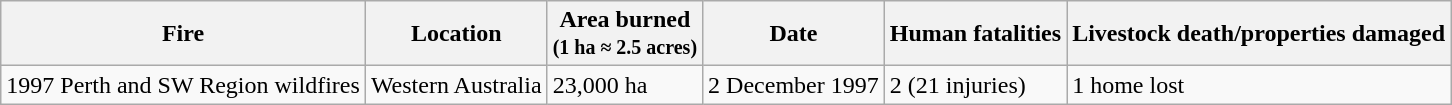<table class="wikitable">
<tr>
<th>Fire</th>
<th>Location</th>
<th>Area burned<br><small>(1 ha ≈ 2.5 acres)</small></th>
<th>Date</th>
<th>Human fatalities</th>
<th>Livestock death/properties damaged</th>
</tr>
<tr>
<td>1997 Perth and SW Region wildfires</td>
<td>Western Australia</td>
<td>23,000 ha</td>
<td>2 December 1997</td>
<td>2 (21 injuries)</td>
<td>1 home lost</td>
</tr>
</table>
